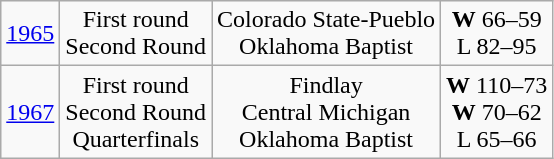<table class="wikitable">
<tr align="center">
<td><a href='#'>1965</a></td>
<td>First round<br>Second Round</td>
<td>Colorado State-Pueblo<br>Oklahoma Baptist</td>
<td><strong>W</strong> 66–59<br>L 82–95</td>
</tr>
<tr align="center">
<td><a href='#'>1967</a></td>
<td>First round<br>Second Round<br>Quarterfinals</td>
<td>Findlay<br>Central Michigan<br>Oklahoma Baptist</td>
<td><strong>W</strong> 110–73<br><strong>W</strong> 70–62<br>L 65–66</td>
</tr>
</table>
